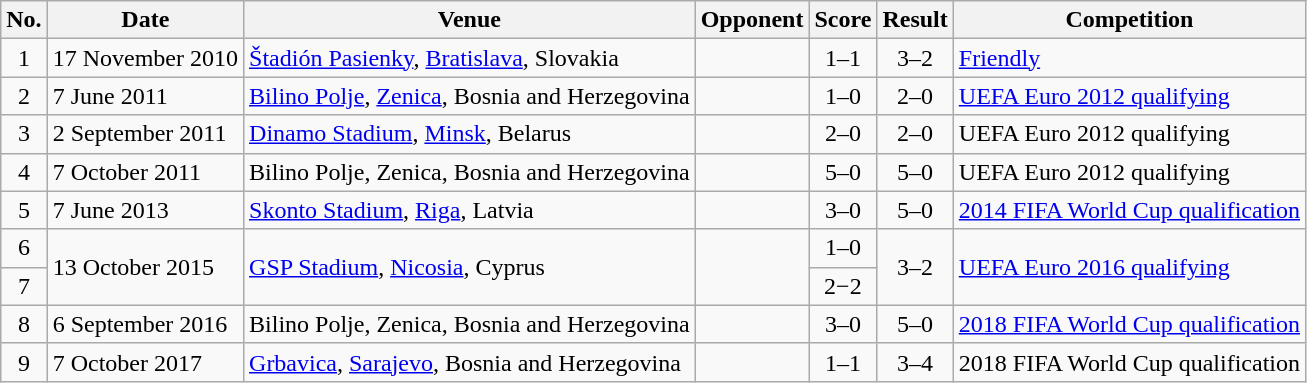<table class="wikitable sortable">
<tr>
<th scope="col">No.</th>
<th scope="col">Date</th>
<th scope="col">Venue</th>
<th scope="col">Opponent</th>
<th scope="col">Score</th>
<th scope="col">Result</th>
<th scope="col">Competition</th>
</tr>
<tr>
<td style="text-align:center">1</td>
<td>17 November 2010</td>
<td><a href='#'>Štadión Pasienky</a>, <a href='#'>Bratislava</a>, Slovakia</td>
<td></td>
<td style="text-align:center">1–1</td>
<td style="text-align:center">3–2</td>
<td><a href='#'>Friendly</a></td>
</tr>
<tr>
<td style="text-align:center">2</td>
<td>7 June 2011</td>
<td><a href='#'>Bilino Polje</a>, <a href='#'>Zenica</a>, Bosnia and Herzegovina</td>
<td></td>
<td style="text-align:center">1–0</td>
<td style="text-align:center">2–0</td>
<td><a href='#'>UEFA Euro 2012 qualifying</a></td>
</tr>
<tr>
<td style="text-align:center">3</td>
<td>2 September 2011</td>
<td><a href='#'>Dinamo Stadium</a>, <a href='#'>Minsk</a>, Belarus</td>
<td></td>
<td style="text-align:center">2–0</td>
<td style="text-align:center">2–0</td>
<td>UEFA Euro 2012 qualifying</td>
</tr>
<tr>
<td style="text-align:center">4</td>
<td>7 October 2011</td>
<td>Bilino Polje, Zenica, Bosnia and Herzegovina</td>
<td></td>
<td style="text-align:center">5–0</td>
<td style="text-align:center">5–0</td>
<td>UEFA Euro 2012 qualifying</td>
</tr>
<tr>
<td style="text-align:center">5</td>
<td>7 June 2013</td>
<td><a href='#'>Skonto Stadium</a>, <a href='#'>Riga</a>, Latvia</td>
<td></td>
<td style="text-align:center">3–0</td>
<td style="text-align:center">5–0</td>
<td><a href='#'>2014 FIFA World Cup qualification</a></td>
</tr>
<tr>
<td style="text-align:center">6</td>
<td rowspan="2">13 October 2015</td>
<td rowspan="2"><a href='#'>GSP Stadium</a>, <a href='#'>Nicosia</a>, Cyprus</td>
<td rowspan="2"></td>
<td style="text-align:center">1–0</td>
<td rowspan="2" style="text-align:center">3–2</td>
<td rowspan="2"><a href='#'>UEFA Euro 2016 qualifying</a></td>
</tr>
<tr>
<td style="text-align:center">7</td>
<td style="text-align:center">2−2</td>
</tr>
<tr>
<td style="text-align:center">8</td>
<td>6 September 2016</td>
<td>Bilino Polje, Zenica, Bosnia and Herzegovina</td>
<td></td>
<td style="text-align:center">3–0</td>
<td style="text-align:center">5–0</td>
<td><a href='#'>2018 FIFA World Cup qualification</a></td>
</tr>
<tr>
<td style="text-align:center">9</td>
<td>7 October 2017</td>
<td><a href='#'>Grbavica</a>, <a href='#'>Sarajevo</a>, Bosnia and Herzegovina</td>
<td></td>
<td style="text-align:center">1–1</td>
<td style="text-align:center">3–4</td>
<td>2018 FIFA World Cup qualification</td>
</tr>
</table>
